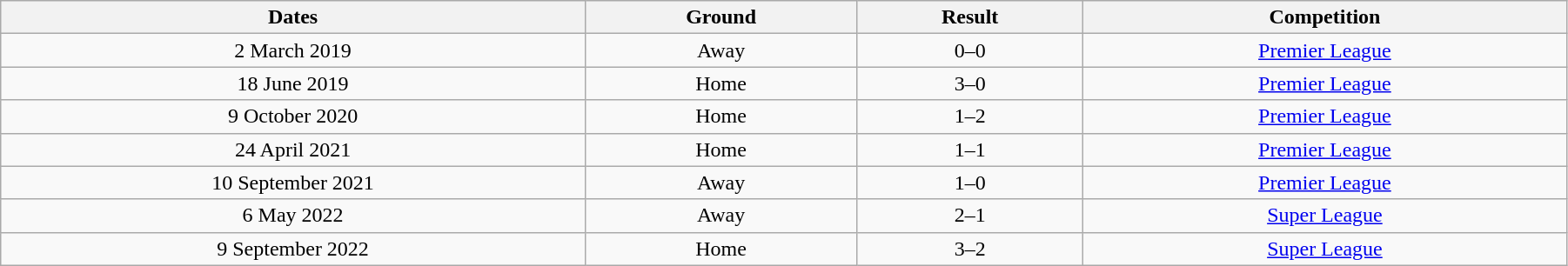<table class="wikitable" style="width:95%;text-align:center">
<tr>
<th>Dates</th>
<th>Ground</th>
<th>Result</th>
<th>Competition</th>
</tr>
<tr>
<td>2 March 2019</td>
<td>Away</td>
<td>0–0</td>
<td><a href='#'>Premier League</a></td>
</tr>
<tr>
<td>18 June 2019</td>
<td>Home</td>
<td>3–0</td>
<td><a href='#'>Premier League</a></td>
</tr>
<tr>
<td>9 October 2020</td>
<td>Home</td>
<td>1–2</td>
<td><a href='#'>Premier League</a></td>
</tr>
<tr>
<td>24 April 2021</td>
<td>Home</td>
<td>1–1</td>
<td><a href='#'>Premier League</a></td>
</tr>
<tr>
<td>10 September 2021</td>
<td>Away</td>
<td>1–0</td>
<td><a href='#'>Premier League</a></td>
</tr>
<tr>
<td>6 May 2022</td>
<td>Away</td>
<td>2–1</td>
<td><a href='#'>Super League</a></td>
</tr>
<tr>
<td>9 September 2022</td>
<td>Home</td>
<td>3–2</td>
<td><a href='#'>Super League</a></td>
</tr>
</table>
